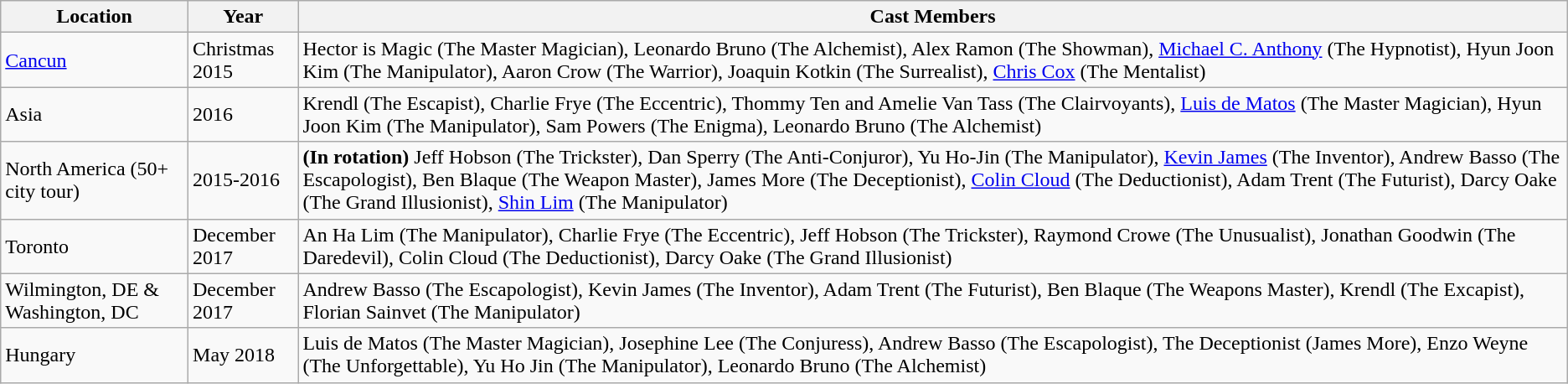<table class="wikitable">
<tr>
<th>Location</th>
<th>Year</th>
<th>Cast Members</th>
</tr>
<tr>
<td><a href='#'>Cancun</a></td>
<td>Christmas 2015</td>
<td>Hector is Magic (The Master Magician), Leonardo Bruno (The Alchemist), Alex Ramon (The Showman), <a href='#'>Michael C. Anthony</a> (The Hypnotist), Hyun Joon Kim (The Manipulator), Aaron Crow (The Warrior), Joaquin Kotkin (The Surrealist), <a href='#'>Chris Cox</a> (The Mentalist)</td>
</tr>
<tr>
<td>Asia</td>
<td>2016</td>
<td>Krendl (The Escapist), Charlie Frye (The Eccentric), Thommy Ten and Amelie Van Tass (The Clairvoyants), <a href='#'>Luis de Matos</a> (The Master Magician), Hyun Joon Kim (The Manipulator), Sam Powers (The Enigma), Leonardo Bruno (The Alchemist)</td>
</tr>
<tr>
<td>North America (50+ city tour)</td>
<td style="text-align:left">2015-2016</td>
<td><strong>(In rotation)</strong> Jeff Hobson (The Trickster), Dan Sperry (The Anti-Conjuror), Yu Ho-Jin (The Manipulator), <a href='#'>Kevin James</a> (The Inventor), Andrew Basso (The Escapologist), Ben Blaque (The Weapon Master), James More (The Deceptionist),  <a href='#'>Colin Cloud</a> (The Deductionist), Adam Trent (The Futurist), Darcy Oake (The Grand Illusionist), <a href='#'>Shin Lim</a> (The Manipulator)</td>
</tr>
<tr>
<td>Toronto</td>
<td>December 2017</td>
<td>An Ha Lim (The Manipulator), Charlie Frye (The Eccentric), Jeff Hobson (The Trickster), Raymond Crowe (The Unusualist), Jonathan Goodwin (The Daredevil), Colin Cloud (The Deductionist), Darcy Oake (The Grand Illusionist)</td>
</tr>
<tr>
<td>Wilmington, DE & Washington, DC</td>
<td>December 2017</td>
<td>Andrew Basso (The Escapologist), Kevin James (The Inventor), Adam Trent (The Futurist), Ben Blaque (The Weapons Master), Krendl (The Excapist), Florian Sainvet (The Manipulator)</td>
</tr>
<tr>
<td>Hungary</td>
<td>May 2018</td>
<td>Luis de Matos (The Master Magician), Josephine Lee (The Conjuress), Andrew Basso (The Escapologist), The Deceptionist (James More), Enzo Weyne (The Unforgettable), Yu Ho Jin (The Manipulator), Leonardo Bruno (The Alchemist)</td>
</tr>
</table>
